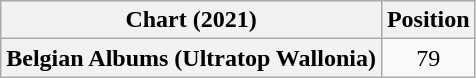<table class="wikitable plainrowheaders" style="text-align:center">
<tr>
<th scope="col">Chart (2021)</th>
<th scope="col">Position</th>
</tr>
<tr>
<th scope="row">Belgian Albums (Ultratop Wallonia)</th>
<td>79</td>
</tr>
</table>
